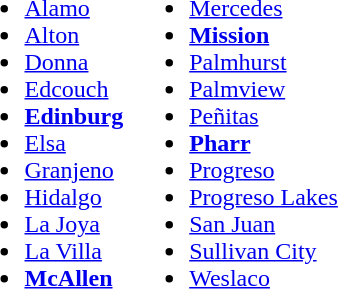<table>
<tr ---- valign="top">
<td><br><ul><li><a href='#'>Alamo</a></li><li><a href='#'>Alton</a></li><li><a href='#'>Donna</a></li><li><a href='#'>Edcouch</a></li><li><strong><a href='#'>Edinburg</a></strong></li><li><a href='#'>Elsa</a></li><li><a href='#'>Granjeno</a></li><li><a href='#'>Hidalgo</a></li><li><a href='#'>La Joya</a></li><li><a href='#'>La Villa</a></li><li><strong><a href='#'>McAllen</a></strong></li></ul></td>
<td><br><ul><li><a href='#'>Mercedes</a></li><li><strong><a href='#'>Mission</a></strong></li><li><a href='#'>Palmhurst</a></li><li><a href='#'>Palmview</a></li><li><a href='#'>Peñitas</a></li><li><strong><a href='#'>Pharr</a></strong></li><li><a href='#'>Progreso</a></li><li><a href='#'>Progreso Lakes</a></li><li><a href='#'>San Juan</a></li><li><a href='#'>Sullivan City</a></li><li><a href='#'>Weslaco</a></li></ul></td>
</tr>
</table>
